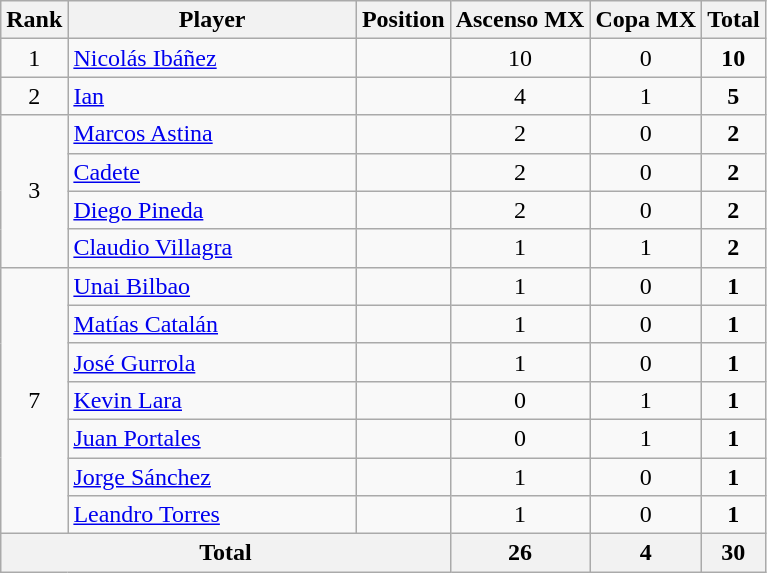<table class="wikitable">
<tr>
<th>Rank</th>
<th style="width:185px;">Player</th>
<th>Position</th>
<th>Ascenso MX</th>
<th>Copa MX</th>
<th>Total</th>
</tr>
<tr>
<td align=center>1</td>
<td> <a href='#'>Nicolás Ibáñez</a></td>
<td align=center></td>
<td align=center>10</td>
<td align=center>0</td>
<td align=center><strong>10</strong></td>
</tr>
<tr>
<td align=center>2</td>
<td> <a href='#'>Ian</a></td>
<td align=center></td>
<td align=center>4</td>
<td align=center>1</td>
<td align=center><strong>5</strong></td>
</tr>
<tr>
<td align=center rowspan=4>3</td>
<td> <a href='#'>Marcos Astina</a></td>
<td align=center></td>
<td align=center>2</td>
<td align=center>0</td>
<td align=center><strong>2</strong></td>
</tr>
<tr>
<td> <a href='#'>Cadete</a></td>
<td align=center></td>
<td align=center>2</td>
<td align=center>0</td>
<td align=center><strong>2</strong></td>
</tr>
<tr>
<td> <a href='#'>Diego Pineda</a></td>
<td align=center></td>
<td align=center>2</td>
<td align=center>0</td>
<td align=center><strong>2</strong></td>
</tr>
<tr>
<td> <a href='#'>Claudio Villagra</a></td>
<td align=center></td>
<td align=center>1</td>
<td align=center>1</td>
<td align=center><strong>2</strong></td>
</tr>
<tr>
<td align=center rowspan=7>7</td>
<td> <a href='#'>Unai Bilbao</a></td>
<td align=center></td>
<td align=center>1</td>
<td align=center>0</td>
<td align=center><strong>1</strong></td>
</tr>
<tr>
<td> <a href='#'>Matías Catalán</a></td>
<td align=center></td>
<td align=center>1</td>
<td align=center>0</td>
<td align=center><strong>1</strong></td>
</tr>
<tr>
<td> <a href='#'>José Gurrola</a></td>
<td align=center></td>
<td align=center>1</td>
<td align=center>0</td>
<td align=center><strong>1</strong></td>
</tr>
<tr>
<td> <a href='#'>Kevin Lara</a></td>
<td align=center></td>
<td align=center>0</td>
<td align=center>1</td>
<td align=center><strong>1</strong></td>
</tr>
<tr>
<td> <a href='#'>Juan Portales</a></td>
<td align=center></td>
<td align=center>0</td>
<td align=center>1</td>
<td align=center><strong>1</strong></td>
</tr>
<tr>
<td> <a href='#'>Jorge Sánchez</a></td>
<td align=center></td>
<td align=center>1</td>
<td align=center>0</td>
<td align=center><strong>1</strong></td>
</tr>
<tr>
<td> <a href='#'>Leandro Torres</a></td>
<td align=center></td>
<td align=center>1</td>
<td align=center>0</td>
<td align=center><strong>1</strong></td>
</tr>
<tr>
<th align=center colspan=3>Total</th>
<th align=center>26</th>
<th align=center>4</th>
<th align=center>30</th>
</tr>
</table>
